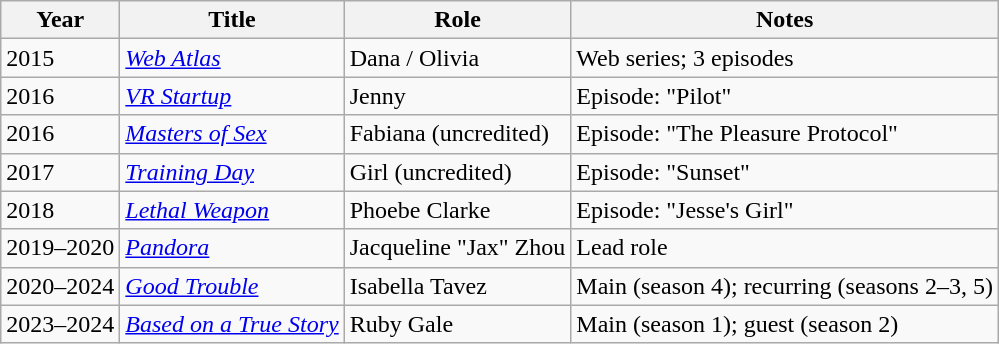<table class="wikitable sortable">
<tr>
<th>Year</th>
<th>Title</th>
<th>Role</th>
<th class="unsortable">Notes</th>
</tr>
<tr>
<td>2015</td>
<td><em><a href='#'>Web Atlas</a></em></td>
<td>Dana / Olivia</td>
<td>Web series; 3 episodes</td>
</tr>
<tr>
<td>2016</td>
<td><em><a href='#'>VR Startup</a></em></td>
<td>Jenny</td>
<td>Episode: "Pilot"</td>
</tr>
<tr>
<td>2016</td>
<td><em><a href='#'>Masters of Sex</a></em></td>
<td>Fabiana (uncredited)</td>
<td>Episode: "The Pleasure Protocol"</td>
</tr>
<tr>
<td>2017</td>
<td><em><a href='#'>Training Day</a></em></td>
<td>Girl (uncredited)</td>
<td>Episode: "Sunset"</td>
</tr>
<tr>
<td>2018</td>
<td><em><a href='#'>Lethal Weapon</a></em></td>
<td>Phoebe Clarke</td>
<td>Episode: "Jesse's Girl"</td>
</tr>
<tr>
<td>2019–2020</td>
<td><em><a href='#'>Pandora</a></em></td>
<td>Jacqueline "Jax" Zhou</td>
<td>Lead role</td>
</tr>
<tr>
<td>2020–2024</td>
<td><em><a href='#'>Good Trouble</a></em></td>
<td>Isabella Tavez</td>
<td>Main (season 4); recurring (seasons 2–3, 5)</td>
</tr>
<tr>
<td>2023–2024</td>
<td><em><a href='#'>Based on a True Story</a></em></td>
<td>Ruby Gale</td>
<td>Main (season 1); guest (season 2)</td>
</tr>
</table>
